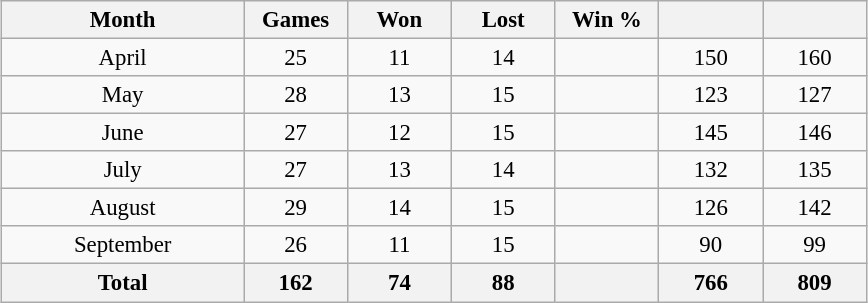<table class="wikitable" style="font-size:95%; text-align:center; width:38em;margin: 0.5em auto;">
<tr>
<th width="28%">Month</th>
<th width="12%">Games</th>
<th width="12%">Won</th>
<th width="12%">Lost</th>
<th width="12%">Win %</th>
<th width="12%"></th>
<th width="12%"></th>
</tr>
<tr>
<td>April</td>
<td>25</td>
<td>11</td>
<td>14</td>
<td></td>
<td>150</td>
<td>160</td>
</tr>
<tr>
<td>May</td>
<td>28</td>
<td>13</td>
<td>15</td>
<td></td>
<td>123</td>
<td>127</td>
</tr>
<tr>
<td>June</td>
<td>27</td>
<td>12</td>
<td>15</td>
<td></td>
<td>145</td>
<td>146</td>
</tr>
<tr>
<td>July</td>
<td>27</td>
<td>13</td>
<td>14</td>
<td></td>
<td>132</td>
<td>135</td>
</tr>
<tr>
<td>August</td>
<td>29</td>
<td>14</td>
<td>15</td>
<td></td>
<td>126</td>
<td>142</td>
</tr>
<tr>
<td>September</td>
<td>26</td>
<td>11</td>
<td>15</td>
<td></td>
<td>90</td>
<td>99</td>
</tr>
<tr>
<th>Total</th>
<th>162</th>
<th>74</th>
<th>88</th>
<th></th>
<th>766</th>
<th>809</th>
</tr>
</table>
